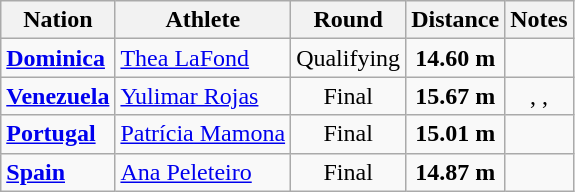<table class="wikitable sortable" style="text-align:center">
<tr>
<th>Nation</th>
<th>Athlete</th>
<th>Round</th>
<th>Distance</th>
<th>Notes</th>
</tr>
<tr>
<td align=left><strong><a href='#'>Dominica</a></strong></td>
<td align=left><a href='#'>Thea LaFond</a></td>
<td>Qualifying</td>
<td><strong>14.60 m</strong></td>
<td></td>
</tr>
<tr>
<td align=left><strong><a href='#'>Venezuela</a></strong></td>
<td align=left><a href='#'>Yulimar Rojas</a></td>
<td>Final</td>
<td><strong>15.67 m</strong></td>
<td>, , </td>
</tr>
<tr>
<td align=left><strong><a href='#'>Portugal</a></strong></td>
<td align=left><a href='#'>Patrícia Mamona</a></td>
<td>Final</td>
<td><strong>15.01 m</strong></td>
<td></td>
</tr>
<tr>
<td align=left><strong><a href='#'>Spain</a></strong></td>
<td align=left><a href='#'>Ana Peleteiro</a></td>
<td>Final</td>
<td><strong>14.87 m</strong></td>
<td></td>
</tr>
</table>
